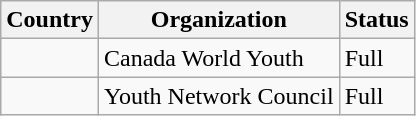<table class="wikitable sortable">
<tr>
<th>Country</th>
<th>Organization</th>
<th>Status</th>
</tr>
<tr>
<td></td>
<td>Canada World Youth</td>
<td>Full</td>
</tr>
<tr>
<td></td>
<td>Youth Network Council</td>
<td>Full</td>
</tr>
</table>
